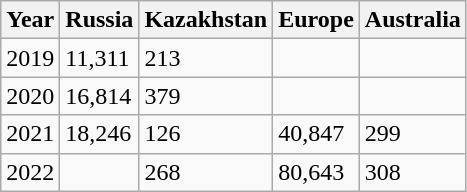<table class="wikitable">
<tr>
<th>Year</th>
<th>Russia</th>
<th>Kazakhstan</th>
<th>Europe</th>
<th>Australia</th>
</tr>
<tr>
<td>2019</td>
<td>11,311</td>
<td>213</td>
<td></td>
<td></td>
</tr>
<tr>
<td>2020</td>
<td>16,814</td>
<td>379</td>
<td></td>
<td></td>
</tr>
<tr>
<td>2021</td>
<td>18,246</td>
<td>126</td>
<td>40,847</td>
<td>299</td>
</tr>
<tr>
<td>2022</td>
<td></td>
<td>268</td>
<td>80,643</td>
<td>308</td>
</tr>
</table>
